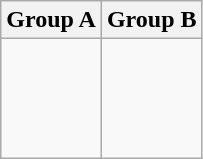<table class=wikitable>
<tr>
<th>Group A</th>
<th>Group B</th>
</tr>
<tr>
<td><br><br><br><s></s><br></td>
<td><br><br><br><s></s><br></td>
</tr>
</table>
